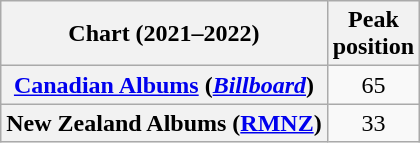<table class="wikitable sortable plainrowheaders" style="text-align:center">
<tr>
<th scope="col">Chart (2021–2022)</th>
<th scope="col">Peak<br>position</th>
</tr>
<tr>
<th scope="row"><a href='#'>Canadian Albums</a> (<em><a href='#'>Billboard</a></em>)</th>
<td>65</td>
</tr>
<tr>
<th scope="row">New Zealand Albums (<a href='#'>RMNZ</a>)</th>
<td>33</td>
</tr>
</table>
